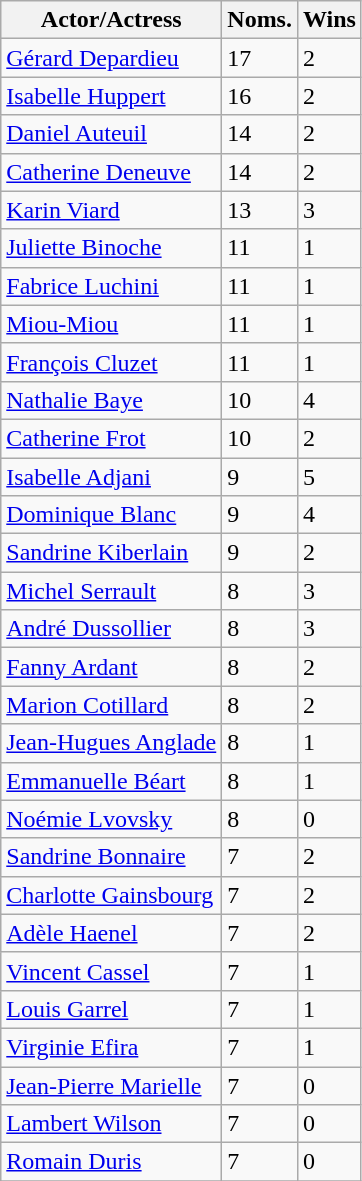<table class="wikitable sortable">
<tr>
<th>Actor/Actress</th>
<th>Noms.</th>
<th>Wins</th>
</tr>
<tr>
<td><a href='#'>Gérard Depardieu</a></td>
<td>17</td>
<td>2</td>
</tr>
<tr>
<td><a href='#'>Isabelle Huppert</a></td>
<td>16</td>
<td>2</td>
</tr>
<tr>
<td><a href='#'>Daniel Auteuil</a></td>
<td>14</td>
<td>2</td>
</tr>
<tr>
<td><a href='#'>Catherine Deneuve</a></td>
<td>14</td>
<td>2</td>
</tr>
<tr>
<td><a href='#'>Karin Viard</a></td>
<td>13</td>
<td>3</td>
</tr>
<tr>
<td><a href='#'>Juliette Binoche</a></td>
<td>11</td>
<td>1</td>
</tr>
<tr>
<td><a href='#'>Fabrice Luchini</a></td>
<td>11</td>
<td>1</td>
</tr>
<tr>
<td><a href='#'>Miou-Miou</a></td>
<td>11</td>
<td>1</td>
</tr>
<tr>
<td><a href='#'>François Cluzet</a></td>
<td>11</td>
<td>1</td>
</tr>
<tr>
<td><a href='#'>Nathalie Baye</a></td>
<td>10</td>
<td>4</td>
</tr>
<tr>
<td><a href='#'>Catherine Frot</a></td>
<td>10</td>
<td>2</td>
</tr>
<tr>
<td><a href='#'>Isabelle Adjani</a></td>
<td>9</td>
<td>5</td>
</tr>
<tr>
<td><a href='#'>Dominique Blanc</a></td>
<td>9</td>
<td>4</td>
</tr>
<tr>
<td><a href='#'>Sandrine Kiberlain</a></td>
<td>9</td>
<td>2</td>
</tr>
<tr>
<td><a href='#'>Michel Serrault</a></td>
<td>8</td>
<td>3</td>
</tr>
<tr>
<td><a href='#'>André Dussollier</a></td>
<td>8</td>
<td>3</td>
</tr>
<tr>
<td><a href='#'>Fanny Ardant</a></td>
<td>8</td>
<td>2</td>
</tr>
<tr>
<td><a href='#'>Marion Cotillard</a></td>
<td>8</td>
<td>2</td>
</tr>
<tr>
<td><a href='#'>Jean-Hugues Anglade</a></td>
<td>8</td>
<td>1</td>
</tr>
<tr>
<td><a href='#'>Emmanuelle Béart</a></td>
<td>8</td>
<td>1</td>
</tr>
<tr>
<td><a href='#'>Noémie Lvovsky</a></td>
<td>8</td>
<td>0</td>
</tr>
<tr>
<td><a href='#'>Sandrine Bonnaire</a></td>
<td>7</td>
<td>2</td>
</tr>
<tr>
<td><a href='#'>Charlotte Gainsbourg</a></td>
<td>7</td>
<td>2</td>
</tr>
<tr>
<td><a href='#'>Adèle Haenel</a></td>
<td>7</td>
<td>2</td>
</tr>
<tr>
<td><a href='#'>Vincent Cassel</a></td>
<td>7</td>
<td>1</td>
</tr>
<tr>
<td><a href='#'>Louis Garrel</a></td>
<td>7</td>
<td>1</td>
</tr>
<tr>
<td><a href='#'>Virginie Efira</a></td>
<td>7</td>
<td>1</td>
</tr>
<tr>
<td><a href='#'>Jean-Pierre Marielle</a></td>
<td>7</td>
<td>0</td>
</tr>
<tr>
<td><a href='#'>Lambert Wilson</a></td>
<td>7</td>
<td>0</td>
</tr>
<tr>
<td><a href='#'>Romain Duris</a></td>
<td>7</td>
<td>0</td>
</tr>
<tr>
</tr>
</table>
